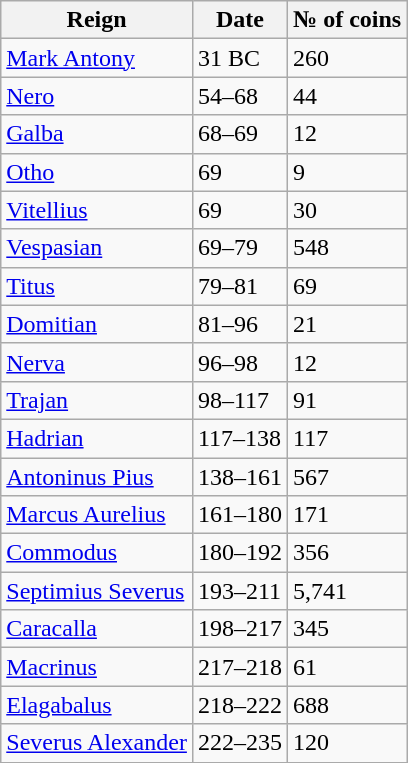<table class="wikitable sortable">
<tr>
<th>Reign</th>
<th>Date</th>
<th>№ of coins</th>
</tr>
<tr>
<td><a href='#'>Mark Antony</a></td>
<td>31 BC</td>
<td>260</td>
</tr>
<tr>
<td><a href='#'>Nero</a></td>
<td>54–68</td>
<td>44</td>
</tr>
<tr>
<td><a href='#'>Galba</a></td>
<td>68–69</td>
<td>12</td>
</tr>
<tr>
<td><a href='#'>Otho</a></td>
<td>69</td>
<td>9</td>
</tr>
<tr>
<td><a href='#'>Vitellius</a></td>
<td>69</td>
<td>30</td>
</tr>
<tr>
<td><a href='#'>Vespasian</a></td>
<td>69–79</td>
<td>548</td>
</tr>
<tr>
<td><a href='#'>Titus</a></td>
<td>79–81</td>
<td>69</td>
</tr>
<tr>
<td><a href='#'>Domitian</a></td>
<td>81–96</td>
<td>21</td>
</tr>
<tr>
<td><a href='#'>Nerva</a></td>
<td>96–98</td>
<td>12</td>
</tr>
<tr>
<td><a href='#'>Trajan</a></td>
<td>98–117</td>
<td>91</td>
</tr>
<tr>
<td><a href='#'>Hadrian</a></td>
<td>117–138</td>
<td>117</td>
</tr>
<tr>
<td><a href='#'>Antoninus Pius</a></td>
<td>138–161</td>
<td>567</td>
</tr>
<tr>
<td><a href='#'>Marcus Aurelius</a></td>
<td>161–180</td>
<td>171</td>
</tr>
<tr>
<td><a href='#'>Commodus</a></td>
<td>180–192</td>
<td>356</td>
</tr>
<tr>
<td><a href='#'>Septimius Severus</a></td>
<td>193–211</td>
<td>5,741</td>
</tr>
<tr>
<td><a href='#'>Caracalla</a></td>
<td>198–217</td>
<td>345</td>
</tr>
<tr>
<td><a href='#'>Macrinus</a></td>
<td>217–218</td>
<td>61</td>
</tr>
<tr>
<td><a href='#'>Elagabalus</a></td>
<td>218–222</td>
<td>688</td>
</tr>
<tr>
<td><a href='#'>Severus Alexander</a></td>
<td>222–235</td>
<td>120</td>
</tr>
<tr>
</tr>
</table>
